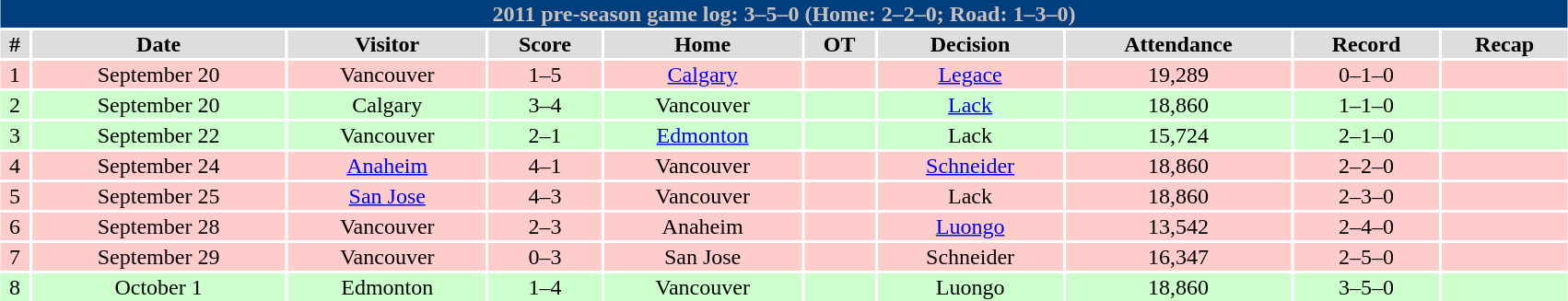<table class="toccolours collapsible  collapsed"  style="width:90%; clear:both; margin:1.5em auto; text-align:center;">
<tr>
<th colspan=10 style="background:#003e7e; color:#c9c0bb;">2011 pre-season game log: 3–5–0 (Home: 2–2–0; Road: 1–3–0)</th>
</tr>
<tr style="text-align:center; background:#ddd;">
<th>#</th>
<th>Date</th>
<th>Visitor</th>
<th>Score</th>
<th>Home</th>
<th>OT</th>
<th>Decision</th>
<th>Attendance</th>
<th>Record</th>
<th>Recap</th>
</tr>
<tr style="background:#fcc;">
<td>1</td>
<td>September 20</td>
<td>Vancouver</td>
<td>1–5</td>
<td><a href='#'>Calgary</a></td>
<td></td>
<td><a href='#'>Legace</a></td>
<td>19,289</td>
<td>0–1–0</td>
<td></td>
</tr>
<tr style="background:#cfc;">
<td>2</td>
<td>September 20</td>
<td>Calgary</td>
<td>3–4</td>
<td>Vancouver</td>
<td></td>
<td><a href='#'>Lack</a></td>
<td>18,860</td>
<td>1–1–0</td>
<td></td>
</tr>
<tr style="background:#cfc;">
<td>3</td>
<td>September 22</td>
<td>Vancouver</td>
<td>2–1</td>
<td><a href='#'>Edmonton</a></td>
<td></td>
<td>Lack</td>
<td>15,724</td>
<td>2–1–0</td>
<td></td>
</tr>
<tr style="background:#fcc;">
<td>4</td>
<td>September 24</td>
<td><a href='#'>Anaheim</a></td>
<td>4–1</td>
<td>Vancouver</td>
<td></td>
<td><a href='#'>Schneider</a></td>
<td>18,860</td>
<td>2–2–0</td>
<td></td>
</tr>
<tr style="background:#fcc;">
<td>5</td>
<td>September 25</td>
<td><a href='#'>San Jose</a></td>
<td>4–3</td>
<td>Vancouver</td>
<td></td>
<td>Lack</td>
<td>18,860</td>
<td>2–3–0</td>
<td></td>
</tr>
<tr style="background:#fcc;">
<td>6</td>
<td>September 28</td>
<td>Vancouver</td>
<td>2–3</td>
<td>Anaheim</td>
<td></td>
<td><a href='#'>Luongo</a></td>
<td>13,542</td>
<td>2–4–0</td>
<td></td>
</tr>
<tr style="background:#fcc;">
<td>7</td>
<td>September 29</td>
<td>Vancouver</td>
<td>0–3</td>
<td>San Jose</td>
<td></td>
<td>Schneider</td>
<td>16,347</td>
<td>2–5–0</td>
<td></td>
</tr>
<tr style="background:#cfc;">
<td>8</td>
<td>October 1</td>
<td>Edmonton</td>
<td>1–4</td>
<td>Vancouver</td>
<td></td>
<td>Luongo</td>
<td>18,860</td>
<td>3–5–0</td>
<td></td>
</tr>
</table>
